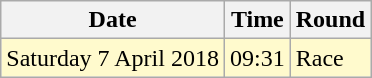<table class="wikitable">
<tr>
<th>Date</th>
<th>Time</th>
<th>Round</th>
</tr>
<tr>
<td style=background:lemonchiffon>Saturday 7 April 2018</td>
<td style=background:lemonchiffon>09:31</td>
<td style=background:lemonchiffon>Race</td>
</tr>
</table>
